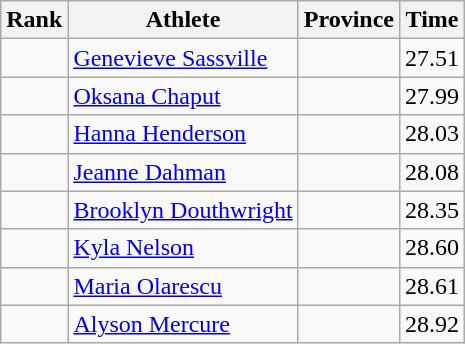<table class="wikitable sortable" style="text-align:center">
<tr>
<th>Rank</th>
<th>Athlete</th>
<th>Province</th>
<th>Time</th>
</tr>
<tr>
<td></td>
<td align=left><a href='#'>Genevieve Sassville</a></td>
<td style="text-align:left;"></td>
<td>27.51</td>
</tr>
<tr>
<td></td>
<td align=left><a href='#'>Oksana Chaput</a></td>
<td style="text-align:left;"></td>
<td>27.99</td>
</tr>
<tr>
<td></td>
<td align=left><a href='#'>Hanna Henderson</a></td>
<td style="text-align:left;"></td>
<td>28.03</td>
</tr>
<tr>
<td></td>
<td align=left><a href='#'>Jeanne Dahman</a></td>
<td style="text-align:left;"></td>
<td>28.08</td>
</tr>
<tr>
<td></td>
<td align=left><a href='#'>Brooklyn Douthwright</a></td>
<td style="text-align:left;"></td>
<td>28.35</td>
</tr>
<tr>
<td></td>
<td align=left><a href='#'>Kyla Nelson</a></td>
<td style="text-align:left;"></td>
<td>28.60</td>
</tr>
<tr>
<td></td>
<td align=left><a href='#'>Maria Olarescu</a></td>
<td style="text-align:left;"></td>
<td>28.61</td>
</tr>
<tr>
<td></td>
<td align=left><a href='#'>Alyson Mercure</a></td>
<td style="text-align:left;"></td>
<td>28.92</td>
</tr>
</table>
